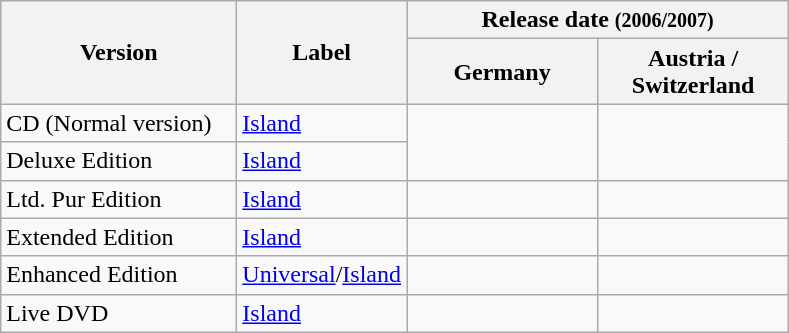<table class="wikitable">
<tr>
<th width="150" rowspan="2">Version</th>
<th width="100" rowspan="2">Label</th>
<th colspan="2">Release date <small>(2006/2007)</small></th>
</tr>
<tr bgcolor="#dddddd">
<th width="120">Germany</th>
<th width="120">Austria / <br>Switzerland</th>
</tr>
<tr>
<td>CD (Normal version)</td>
<td><a href='#'>Island</a></td>
<td rowspan="2"></td>
<td rowspan="2"></td>
</tr>
<tr>
<td>Deluxe Edition</td>
<td><a href='#'>Island</a></td>
</tr>
<tr>
<td>Ltd. Pur Edition</td>
<td><a href='#'>Island</a></td>
<td></td>
<td></td>
</tr>
<tr>
<td>Extended Edition</td>
<td><a href='#'>Island</a></td>
<td></td>
<td></td>
</tr>
<tr>
<td>Enhanced Edition</td>
<td><a href='#'>Universal</a>/<a href='#'>Island</a></td>
<td></td>
<td></td>
</tr>
<tr>
<td>Live DVD</td>
<td><a href='#'>Island</a></td>
<td></td>
<td></td>
</tr>
</table>
